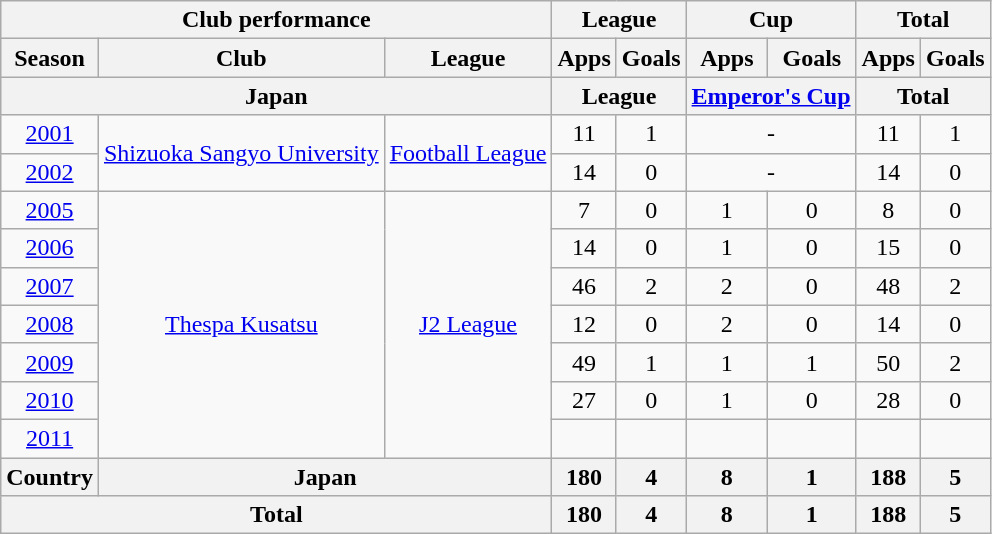<table class="wikitable" style="text-align:center;">
<tr>
<th colspan=3>Club performance</th>
<th colspan=2>League</th>
<th colspan=2>Cup</th>
<th colspan=2>Total</th>
</tr>
<tr>
<th>Season</th>
<th>Club</th>
<th>League</th>
<th>Apps</th>
<th>Goals</th>
<th>Apps</th>
<th>Goals</th>
<th>Apps</th>
<th>Goals</th>
</tr>
<tr>
<th colspan=3>Japan</th>
<th colspan=2>League</th>
<th colspan=2><a href='#'>Emperor's Cup</a></th>
<th colspan=2>Total</th>
</tr>
<tr>
<td><a href='#'>2001</a></td>
<td rowspan="2"><a href='#'>Shizuoka Sangyo University</a></td>
<td rowspan="2"><a href='#'>Football League</a></td>
<td>11</td>
<td>1</td>
<td colspan="2">-</td>
<td>11</td>
<td>1</td>
</tr>
<tr>
<td><a href='#'>2002</a></td>
<td>14</td>
<td>0</td>
<td colspan="2">-</td>
<td>14</td>
<td>0</td>
</tr>
<tr>
<td><a href='#'>2005</a></td>
<td rowspan="7"><a href='#'>Thespa Kusatsu</a></td>
<td rowspan="7"><a href='#'>J2 League</a></td>
<td>7</td>
<td>0</td>
<td>1</td>
<td>0</td>
<td>8</td>
<td>0</td>
</tr>
<tr>
<td><a href='#'>2006</a></td>
<td>14</td>
<td>0</td>
<td>1</td>
<td>0</td>
<td>15</td>
<td>0</td>
</tr>
<tr>
<td><a href='#'>2007</a></td>
<td>46</td>
<td>2</td>
<td>2</td>
<td>0</td>
<td>48</td>
<td>2</td>
</tr>
<tr>
<td><a href='#'>2008</a></td>
<td>12</td>
<td>0</td>
<td>2</td>
<td>0</td>
<td>14</td>
<td>0</td>
</tr>
<tr>
<td><a href='#'>2009</a></td>
<td>49</td>
<td>1</td>
<td>1</td>
<td>1</td>
<td>50</td>
<td>2</td>
</tr>
<tr>
<td><a href='#'>2010</a></td>
<td>27</td>
<td>0</td>
<td>1</td>
<td>0</td>
<td>28</td>
<td>0</td>
</tr>
<tr>
<td><a href='#'>2011</a></td>
<td></td>
<td></td>
<td></td>
<td></td>
<td></td>
<td></td>
</tr>
<tr>
<th rowspan=1>Country</th>
<th colspan=2>Japan</th>
<th>180</th>
<th>4</th>
<th>8</th>
<th>1</th>
<th>188</th>
<th>5</th>
</tr>
<tr>
<th colspan=3>Total</th>
<th>180</th>
<th>4</th>
<th>8</th>
<th>1</th>
<th>188</th>
<th>5</th>
</tr>
</table>
